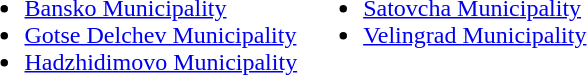<table>
<tr style="vertical-align:top;">
<td><br><ul><li><a href='#'>Bansko Municipality</a></li><li><a href='#'>Gotse Delchev Municipality</a></li><li><a href='#'>Hadzhidimovo Municipality</a></li></ul></td>
<td><br><ul><li><a href='#'>Satovcha Municipality</a></li><li><a href='#'>Velingrad Municipality</a></li></ul></td>
</tr>
</table>
